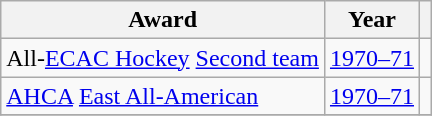<table class="wikitable">
<tr>
<th>Award</th>
<th>Year</th>
<th></th>
</tr>
<tr>
<td>All-<a href='#'>ECAC Hockey</a> <a href='#'>Second team</a></td>
<td><a href='#'>1970–71</a></td>
<td></td>
</tr>
<tr>
<td><a href='#'>AHCA</a> <a href='#'>East All-American</a></td>
<td><a href='#'>1970–71</a></td>
<td></td>
</tr>
<tr>
</tr>
</table>
